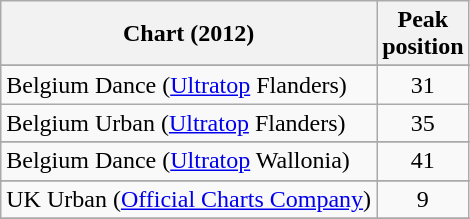<table class="wikitable sortable">
<tr>
<th>Chart (2012)</th>
<th>Peak<br>position</th>
</tr>
<tr>
</tr>
<tr>
<td>Belgium Dance (<a href='#'>Ultratop</a> Flanders)</td>
<td align=center>31</td>
</tr>
<tr>
<td>Belgium Urban (<a href='#'>Ultratop</a> Flanders)</td>
<td align=center>35</td>
</tr>
<tr>
</tr>
<tr>
<td>Belgium Dance (<a href='#'>Ultratop</a> Wallonia)</td>
<td align=center>41</td>
</tr>
<tr>
</tr>
<tr>
</tr>
<tr>
<td>UK Urban (<a href='#'>Official Charts Company</a>)</td>
<td align=center>9</td>
</tr>
<tr>
</tr>
</table>
